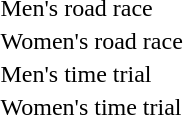<table>
<tr>
<td>Men's road race<br></td>
<td></td>
<td></td>
<td></td>
</tr>
<tr valign="top">
<td>Women's road race<br></td>
<td></td>
<td></td>
<td></td>
</tr>
<tr>
<td>Men's time trial<br></td>
<td></td>
<td></td>
<td></td>
</tr>
<tr>
<td>Women's time trial<br></td>
<td></td>
<td></td>
<td></td>
</tr>
</table>
